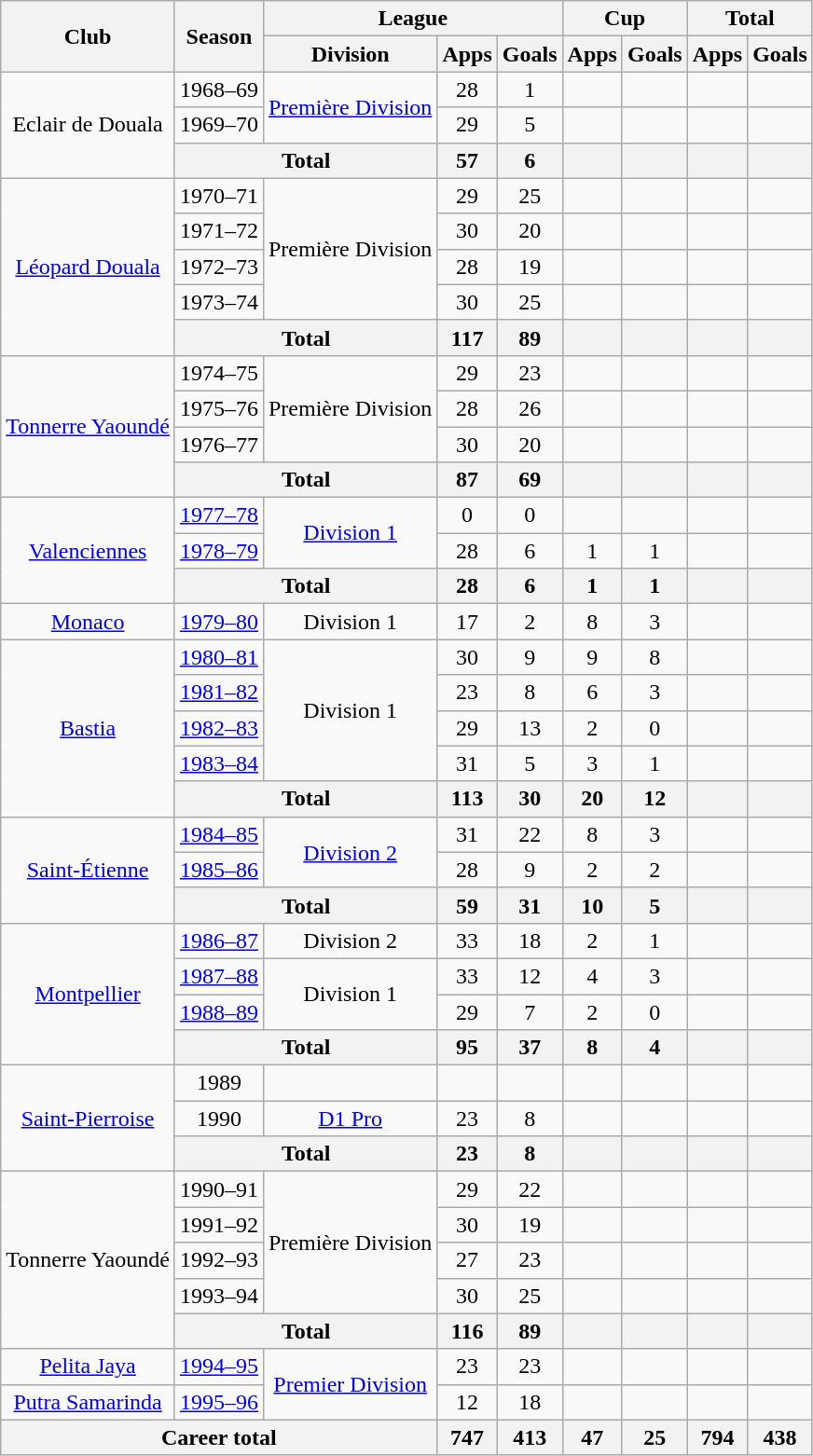<table class="wikitable" style="text-align:center">
<tr>
<th rowspan="2">Club</th>
<th rowspan="2">Season</th>
<th colspan="3">League</th>
<th colspan="2">Cup</th>
<th colspan="2">Total</th>
</tr>
<tr>
<th>Division</th>
<th>Apps</th>
<th>Goals</th>
<th>Apps</th>
<th>Goals</th>
<th>Apps</th>
<th>Goals</th>
</tr>
<tr>
<td rowspan="3">Eclair de Douala</td>
<td>1968–69</td>
<td rowspan="2"><a href='#'>Première Division</a></td>
<td>28</td>
<td>1</td>
<td></td>
<td></td>
<td></td>
<td></td>
</tr>
<tr>
<td>1969–70</td>
<td>29</td>
<td>5</td>
<td></td>
<td></td>
<td></td>
<td></td>
</tr>
<tr>
<th colspan="2">Total</th>
<th>57</th>
<th>6</th>
<th></th>
<th></th>
<th></th>
<th></th>
</tr>
<tr>
<td rowspan="5"><a href='#'>Léopard Douala</a></td>
<td>1970–71</td>
<td rowspan="4">Première Division</td>
<td>29</td>
<td>25</td>
<td></td>
<td></td>
<td></td>
<td></td>
</tr>
<tr>
<td>1971–72</td>
<td>30</td>
<td>20</td>
<td></td>
<td></td>
<td></td>
<td></td>
</tr>
<tr>
<td>1972–73</td>
<td>28</td>
<td>19</td>
<td></td>
<td></td>
<td></td>
<td></td>
</tr>
<tr>
<td>1973–74</td>
<td>30</td>
<td>25</td>
<td></td>
<td></td>
<td></td>
<td></td>
</tr>
<tr>
<th colspan="2">Total</th>
<th>117</th>
<th>89</th>
<th></th>
<th></th>
<th></th>
<th></th>
</tr>
<tr>
<td rowspan="4"><a href='#'>Tonnerre Yaoundé</a></td>
<td>1974–75</td>
<td rowspan="3">Première Division</td>
<td>29</td>
<td>23</td>
<td></td>
<td></td>
<td></td>
<td></td>
</tr>
<tr>
<td>1975–76</td>
<td>28</td>
<td>26</td>
<td></td>
<td></td>
<td></td>
<td></td>
</tr>
<tr>
<td>1976–77</td>
<td>30</td>
<td>20</td>
<td></td>
<td></td>
<td></td>
<td></td>
</tr>
<tr>
<th colspan="2">Total</th>
<th>87</th>
<th>69</th>
<th></th>
<th></th>
<th></th>
<th></th>
</tr>
<tr>
<td rowspan="3"><a href='#'>Valenciennes</a></td>
<td><a href='#'>1977–78</a></td>
<td rowspan="2"><a href='#'>Division 1</a></td>
<td>0</td>
<td>0</td>
<td></td>
<td></td>
<td></td>
<td></td>
</tr>
<tr>
<td><a href='#'>1978–79</a></td>
<td>28</td>
<td>6</td>
<td>1</td>
<td>1</td>
<td></td>
<td></td>
</tr>
<tr>
<th colspan="2">Total</th>
<th>28</th>
<th>6</th>
<th>1</th>
<th>1</th>
<th></th>
<th></th>
</tr>
<tr>
<td><a href='#'>Monaco</a></td>
<td><a href='#'>1979–80</a></td>
<td>Division 1</td>
<td>17</td>
<td>2</td>
<td>8</td>
<td>3</td>
<td></td>
<td></td>
</tr>
<tr>
<td rowspan="5"><a href='#'>Bastia</a></td>
<td><a href='#'>1980–81</a></td>
<td rowspan="4">Division 1</td>
<td>30</td>
<td>9</td>
<td>9</td>
<td>8</td>
<td></td>
<td></td>
</tr>
<tr>
<td><a href='#'>1981–82</a></td>
<td>23</td>
<td>8</td>
<td>6</td>
<td>3</td>
<td></td>
<td></td>
</tr>
<tr>
<td><a href='#'>1982–83</a></td>
<td>29</td>
<td>13</td>
<td>2</td>
<td>0</td>
<td></td>
<td></td>
</tr>
<tr>
<td><a href='#'>1983–84</a></td>
<td>31</td>
<td>5</td>
<td>3</td>
<td>1</td>
<td></td>
<td></td>
</tr>
<tr>
<th colspan="2">Total</th>
<th>113</th>
<th>30</th>
<th>20</th>
<th>12</th>
<th></th>
<th></th>
</tr>
<tr>
<td rowspan="3"><a href='#'>Saint-Étienne</a></td>
<td><a href='#'>1984–85</a></td>
<td rowspan="2"><a href='#'>Division 2</a></td>
<td>31</td>
<td>22</td>
<td>8</td>
<td>3</td>
<td></td>
<td></td>
</tr>
<tr>
<td><a href='#'>1985–86</a></td>
<td>28</td>
<td>9</td>
<td>2</td>
<td>2</td>
<td></td>
<td></td>
</tr>
<tr>
<th colspan="2">Total</th>
<th>59</th>
<th>31</th>
<th>10</th>
<th>5</th>
<th></th>
<th></th>
</tr>
<tr>
<td rowspan="4"><a href='#'>Montpellier</a></td>
<td><a href='#'>1986–87</a></td>
<td>Division 2</td>
<td>33</td>
<td>18</td>
<td>2</td>
<td>1</td>
<td></td>
<td></td>
</tr>
<tr>
<td><a href='#'>1987–88</a></td>
<td rowspan="2">Division 1</td>
<td>33</td>
<td>12</td>
<td>4</td>
<td>3</td>
<td></td>
<td></td>
</tr>
<tr>
<td><a href='#'>1988–89</a></td>
<td>29</td>
<td>7</td>
<td>2</td>
<td>0</td>
<td></td>
<td></td>
</tr>
<tr>
<th colspan="2">Total</th>
<th>95</th>
<th>37</th>
<th>8</th>
<th>4</th>
<th></th>
<th></th>
</tr>
<tr>
<td rowspan="3"><a href='#'>Saint-Pierroise</a></td>
<td>1989</td>
<td></td>
<td></td>
<td></td>
<td></td>
<td></td>
<td></td>
<td></td>
</tr>
<tr>
<td>1990</td>
<td><a href='#'>D1 Pro</a></td>
<td>23</td>
<td>8</td>
<td></td>
<td></td>
<td></td>
<td></td>
</tr>
<tr>
<th colspan="2">Total</th>
<th>23</th>
<th>8</th>
<th></th>
<th></th>
<th></th>
<th></th>
</tr>
<tr>
<td rowspan="5">Tonnerre Yaoundé</td>
<td>1990–91</td>
<td rowspan="4">Première Division</td>
<td>29</td>
<td>22</td>
<td></td>
<td></td>
<td></td>
<td></td>
</tr>
<tr>
<td>1991–92</td>
<td>30</td>
<td>19</td>
<td></td>
<td></td>
<td></td>
<td></td>
</tr>
<tr>
<td>1992–93</td>
<td>27</td>
<td>23</td>
<td></td>
<td></td>
<td></td>
<td></td>
</tr>
<tr>
<td>1993–94</td>
<td>30</td>
<td>25</td>
<td></td>
<td></td>
<td></td>
<td></td>
</tr>
<tr>
<th colspan="2">Total</th>
<th>116</th>
<th>89</th>
<th></th>
<th></th>
<th></th>
<th></th>
</tr>
<tr>
<td><a href='#'>Pelita Jaya</a></td>
<td><a href='#'>1994–95</a></td>
<td rowspan="2"><a href='#'>Premier Division</a></td>
<td>23</td>
<td>23</td>
<td></td>
<td></td>
<td></td>
<td></td>
</tr>
<tr>
<td><a href='#'>Putra Samarinda</a></td>
<td><a href='#'>1995–96</a></td>
<td>12</td>
<td>18</td>
<td></td>
<td></td>
<td></td>
<td></td>
</tr>
<tr>
<th colspan="3">Career total</th>
<th>747</th>
<th>413</th>
<th>47</th>
<th>25</th>
<th>794</th>
<th>438</th>
</tr>
</table>
